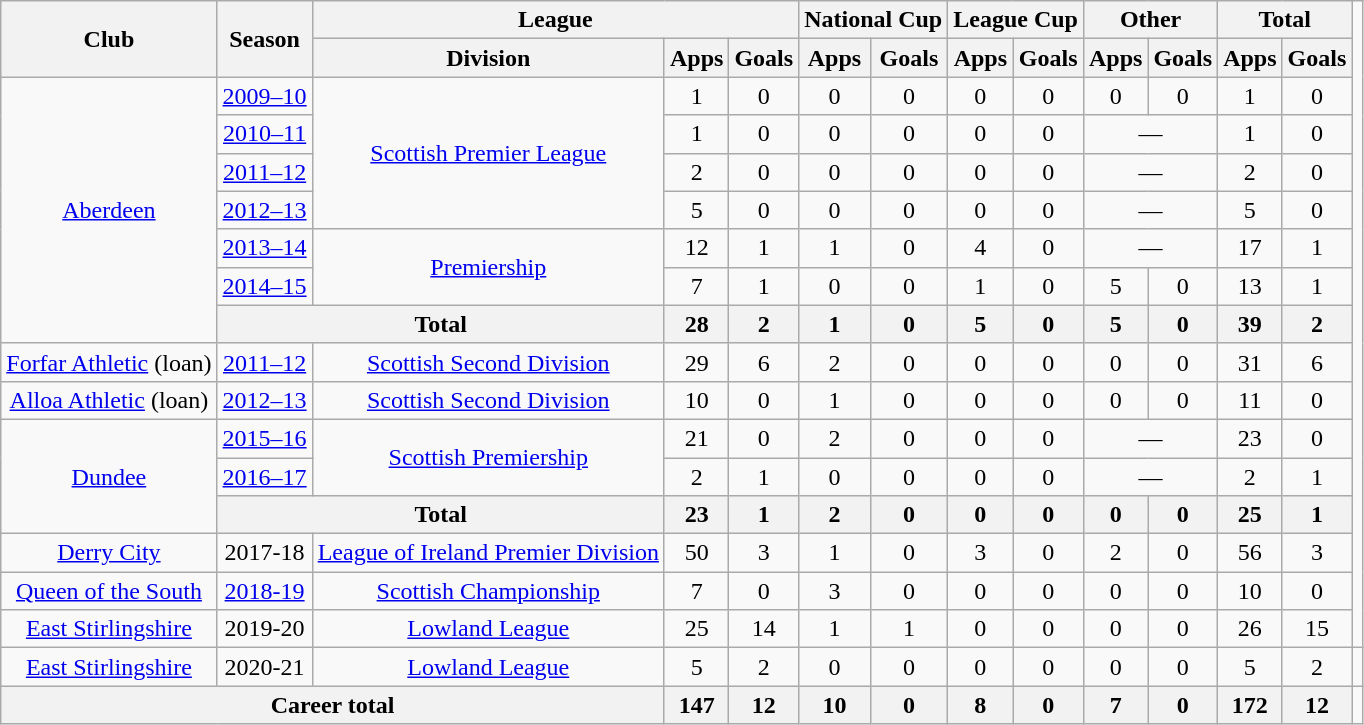<table class="wikitable" style="text-align: center">
<tr>
<th rowspan="2">Club</th>
<th rowspan="2">Season</th>
<th colspan="3">League</th>
<th colspan="2">National Cup</th>
<th colspan="2">League Cup</th>
<th colspan="2">Other</th>
<th colspan="2">Total</th>
</tr>
<tr>
<th>Division</th>
<th>Apps</th>
<th>Goals</th>
<th>Apps</th>
<th>Goals</th>
<th>Apps</th>
<th>Goals</th>
<th>Apps</th>
<th>Goals</th>
<th>Apps</th>
<th>Goals</th>
</tr>
<tr>
<td rowspan="7"><a href='#'>Aberdeen</a></td>
<td><a href='#'>2009–10</a></td>
<td rowspan="4"><a href='#'>Scottish Premier League</a></td>
<td>1</td>
<td>0</td>
<td>0</td>
<td>0</td>
<td>0</td>
<td>0</td>
<td>0</td>
<td>0</td>
<td>1</td>
<td>0</td>
</tr>
<tr>
<td><a href='#'>2010–11</a></td>
<td>1</td>
<td>0</td>
<td>0</td>
<td>0</td>
<td>0</td>
<td>0</td>
<td colspan="2">—</td>
<td>1</td>
<td>0</td>
</tr>
<tr>
<td><a href='#'>2011–12</a></td>
<td>2</td>
<td>0</td>
<td>0</td>
<td>0</td>
<td>0</td>
<td>0</td>
<td colspan="2">—</td>
<td>2</td>
<td>0</td>
</tr>
<tr>
<td><a href='#'>2012–13</a></td>
<td>5</td>
<td>0</td>
<td>0</td>
<td>0</td>
<td>0</td>
<td>0</td>
<td colspan="2">—</td>
<td>5</td>
<td>0</td>
</tr>
<tr>
<td><a href='#'>2013–14</a></td>
<td rowspan="2"><a href='#'>Premiership</a></td>
<td>12</td>
<td>1</td>
<td>1</td>
<td>0</td>
<td>4</td>
<td>0</td>
<td colspan="2">—</td>
<td>17</td>
<td>1</td>
</tr>
<tr>
<td><a href='#'>2014–15</a></td>
<td>7</td>
<td>1</td>
<td>0</td>
<td>0</td>
<td>1</td>
<td>0</td>
<td>5</td>
<td>0</td>
<td>13</td>
<td>1</td>
</tr>
<tr>
<th colspan="2">Total</th>
<th>28</th>
<th>2</th>
<th>1</th>
<th>0</th>
<th>5</th>
<th>0</th>
<th>5</th>
<th>0</th>
<th>39</th>
<th>2</th>
</tr>
<tr>
<td><a href='#'>Forfar Athletic</a> (loan)</td>
<td><a href='#'>2011–12</a></td>
<td><a href='#'>Scottish Second Division</a></td>
<td>29</td>
<td>6</td>
<td>2</td>
<td>0</td>
<td>0</td>
<td>0</td>
<td>0</td>
<td>0</td>
<td>31</td>
<td>6</td>
</tr>
<tr>
<td><a href='#'>Alloa Athletic</a> (loan)</td>
<td><a href='#'>2012–13</a></td>
<td><a href='#'>Scottish Second Division</a></td>
<td>10</td>
<td>0</td>
<td>1</td>
<td>0</td>
<td>0</td>
<td>0</td>
<td>0</td>
<td>0</td>
<td>11</td>
<td>0</td>
</tr>
<tr>
<td rowspan="3"><a href='#'>Dundee</a></td>
<td><a href='#'>2015–16</a></td>
<td rowspan="2"><a href='#'>Scottish Premiership</a></td>
<td>21</td>
<td>0</td>
<td>2</td>
<td>0</td>
<td>0</td>
<td>0</td>
<td colspan="2">—</td>
<td>23</td>
<td>0</td>
</tr>
<tr>
<td><a href='#'>2016–17</a></td>
<td>2</td>
<td>1</td>
<td>0</td>
<td>0</td>
<td>0</td>
<td>0</td>
<td colspan="2">—</td>
<td>2</td>
<td>1</td>
</tr>
<tr>
<th colspan="2">Total</th>
<th>23</th>
<th>1</th>
<th>2</th>
<th>0</th>
<th>0</th>
<th>0</th>
<th>0</th>
<th>0</th>
<th>25</th>
<th>1</th>
</tr>
<tr>
<td><a href='#'>Derry City</a></td>
<td>2017-18</td>
<td><a href='#'>League of Ireland Premier Division</a></td>
<td>50</td>
<td>3</td>
<td>1</td>
<td>0</td>
<td>3</td>
<td>0</td>
<td>2</td>
<td>0</td>
<td>56</td>
<td>3</td>
</tr>
<tr>
<td><a href='#'>Queen of the South</a></td>
<td><a href='#'>2018-19</a></td>
<td><a href='#'>Scottish Championship</a></td>
<td>7</td>
<td>0</td>
<td>3</td>
<td>0</td>
<td>0</td>
<td>0</td>
<td>0</td>
<td>0</td>
<td>10</td>
<td>0</td>
</tr>
<tr>
<td><a href='#'>East Stirlingshire</a></td>
<td>2019-20</td>
<td><a href='#'>Lowland League</a></td>
<td>25</td>
<td>14</td>
<td>1</td>
<td>1</td>
<td>0</td>
<td>0</td>
<td>0</td>
<td>0</td>
<td>26</td>
<td>15</td>
</tr>
<tr>
<td><a href='#'>East Stirlingshire</a></td>
<td>2020-21</td>
<td><a href='#'>Lowland League</a></td>
<td>5</td>
<td>2</td>
<td>0</td>
<td>0</td>
<td>0</td>
<td>0</td>
<td>0</td>
<td>0</td>
<td>5</td>
<td>2</td>
<td></td>
</tr>
<tr>
<th colspan="3">Career total</th>
<th>147</th>
<th>12</th>
<th>10</th>
<th>0</th>
<th>8</th>
<th>0</th>
<th>7</th>
<th>0</th>
<th>172</th>
<th>12</th>
</tr>
</table>
